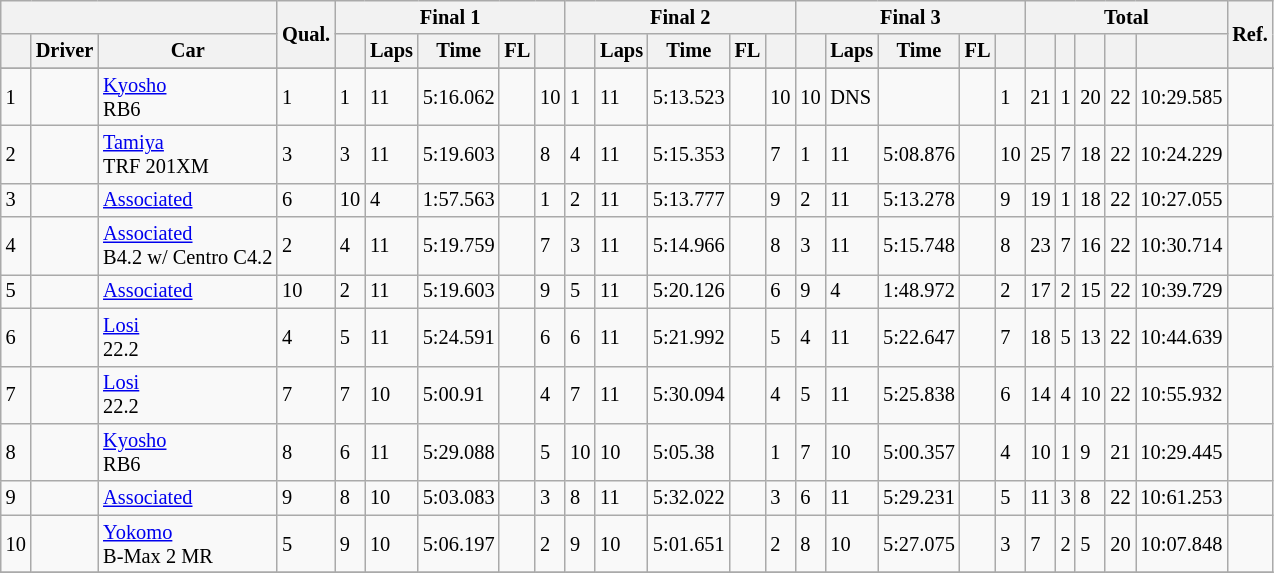<table class="wikitable" style="font-size:85%;">
<tr>
<th colspan="3"></th>
<th rowspan="2" style="text-align:center;">Qual.</th>
<th colspan="5" style="text-align:center;">Final 1</th>
<th colspan="5" style="text-align:center;">Final 2</th>
<th colspan="5" style="text-align:center;">Final 3</th>
<th colspan="5" style="text-align:center;">Total</th>
<th rowspan="2" style="text-align:center;">Ref.</th>
</tr>
<tr>
<th style="text-align:center;"></th>
<th style="text-align:center;">Driver</th>
<th style="text-align:center;">Car</th>
<th style="text-align:center;"></th>
<th style="text-align:center;">Laps</th>
<th style="text-align:center;">Time</th>
<th style="text-align:center;">FL</th>
<th style="text-align:center;"></th>
<th style="text-align:center;"></th>
<th style="text-align:center;">Laps</th>
<th style="text-align:center;">Time</th>
<th style="text-align:center;">FL</th>
<th style="text-align:center;"></th>
<th style="text-align:center;"></th>
<th style="text-align:center;">Laps</th>
<th style="text-align:center;">Time</th>
<th style="text-align:center;">FL</th>
<th style="text-align:center;"></th>
<th style="text-align:center;"></th>
<th style="text-align:center;"></th>
<th style="text-align:center;"></th>
<th style="text-align:center;"></th>
<th style="text-align:center;"></th>
</tr>
<tr>
</tr>
<tr>
<td>1</td>
<td></td>
<td><a href='#'>Kyosho</a><br> RB6</td>
<td>1</td>
<td>1</td>
<td>11</td>
<td>5:16.062</td>
<td></td>
<td>10</td>
<td>1</td>
<td>11</td>
<td>5:13.523</td>
<td></td>
<td>10</td>
<td>10</td>
<td>DNS</td>
<td></td>
<td></td>
<td>1</td>
<td>21</td>
<td>1</td>
<td>20</td>
<td>22</td>
<td>10:29.585</td>
<td><br>

</td>
</tr>
<tr>
<td>2</td>
<td></td>
<td><a href='#'>Tamiya</a><br> TRF 201XM</td>
<td>3</td>
<td>3</td>
<td>11</td>
<td>5:19.603</td>
<td></td>
<td>8</td>
<td>4</td>
<td>11</td>
<td>5:15.353</td>
<td></td>
<td>7</td>
<td>1</td>
<td>11</td>
<td>5:08.876</td>
<td></td>
<td>10</td>
<td>25</td>
<td>7</td>
<td>18</td>
<td>22</td>
<td>10:24.229</td>
<td></td>
</tr>
<tr>
<td>3</td>
<td></td>
<td><a href='#'>Associated</a></td>
<td>6</td>
<td>10</td>
<td>4</td>
<td>1:57.563</td>
<td></td>
<td>1</td>
<td>2</td>
<td>11</td>
<td>5:13.777</td>
<td></td>
<td>9</td>
<td>2</td>
<td>11</td>
<td>5:13.278</td>
<td></td>
<td>9</td>
<td>19</td>
<td>1</td>
<td>18</td>
<td>22</td>
<td>10:27.055</td>
<td></td>
</tr>
<tr>
<td>4</td>
<td></td>
<td><a href='#'>Associated</a><br> B4.2 w/ Centro C4.2</td>
<td>2</td>
<td>4</td>
<td>11</td>
<td>5:19.759</td>
<td></td>
<td>7</td>
<td>3</td>
<td>11</td>
<td>5:14.966</td>
<td></td>
<td>8</td>
<td>3</td>
<td>11</td>
<td>5:15.748</td>
<td></td>
<td>8</td>
<td>23</td>
<td>7</td>
<td>16</td>
<td>22</td>
<td>10:30.714</td>
<td></td>
</tr>
<tr>
<td>5</td>
<td></td>
<td><a href='#'>Associated</a></td>
<td>10</td>
<td>2</td>
<td>11</td>
<td>5:19.603</td>
<td></td>
<td>9</td>
<td>5</td>
<td>11</td>
<td>5:20.126</td>
<td></td>
<td>6</td>
<td>9</td>
<td>4</td>
<td>1:48.972</td>
<td></td>
<td>2</td>
<td>17</td>
<td>2</td>
<td>15</td>
<td>22</td>
<td>10:39.729</td>
<td></td>
</tr>
<tr>
<td>6</td>
<td></td>
<td><a href='#'>Losi</a><br> 22.2</td>
<td>4</td>
<td>5</td>
<td>11</td>
<td>5:24.591</td>
<td></td>
<td>6</td>
<td>6</td>
<td>11</td>
<td>5:21.992</td>
<td></td>
<td>5</td>
<td>4</td>
<td>11</td>
<td>5:22.647</td>
<td></td>
<td>7</td>
<td>18</td>
<td>5</td>
<td>13</td>
<td>22</td>
<td>10:44.639</td>
<td></td>
</tr>
<tr>
<td>7</td>
<td></td>
<td><a href='#'>Losi</a><br> 22.2</td>
<td>7</td>
<td>7</td>
<td>10</td>
<td>5:00.91</td>
<td></td>
<td>4</td>
<td>7</td>
<td>11</td>
<td>5:30.094</td>
<td></td>
<td>4</td>
<td>5</td>
<td>11</td>
<td>5:25.838</td>
<td></td>
<td>6</td>
<td>14</td>
<td>4</td>
<td>10</td>
<td>22</td>
<td>10:55.932</td>
<td></td>
</tr>
<tr>
<td>8</td>
<td></td>
<td><a href='#'>Kyosho</a><br> RB6</td>
<td>8</td>
<td>6</td>
<td>11</td>
<td>5:29.088</td>
<td></td>
<td>5</td>
<td>10</td>
<td>10</td>
<td>5:05.38</td>
<td></td>
<td>1</td>
<td>7</td>
<td>10</td>
<td>5:00.357</td>
<td></td>
<td>4</td>
<td>10</td>
<td>1</td>
<td>9</td>
<td>21</td>
<td>10:29.445</td>
<td></td>
</tr>
<tr>
<td>9</td>
<td></td>
<td><a href='#'>Associated</a></td>
<td>9</td>
<td>8</td>
<td>10</td>
<td>5:03.083</td>
<td></td>
<td>3</td>
<td>8</td>
<td>11</td>
<td>5:32.022</td>
<td></td>
<td>3</td>
<td>6</td>
<td>11</td>
<td>5:29.231</td>
<td></td>
<td>5</td>
<td>11</td>
<td>3</td>
<td>8</td>
<td>22</td>
<td>10:61.253</td>
<td></td>
</tr>
<tr>
<td>10</td>
<td></td>
<td><a href='#'>Yokomo</a><br> B-Max 2 MR</td>
<td>5</td>
<td>9</td>
<td>10</td>
<td>5:06.197</td>
<td></td>
<td>2</td>
<td>9</td>
<td>10</td>
<td>5:01.651</td>
<td></td>
<td>2</td>
<td>8</td>
<td>10</td>
<td>5:27.075</td>
<td></td>
<td>3</td>
<td>7</td>
<td>2</td>
<td>5</td>
<td>20</td>
<td>10:07.848</td>
<td></td>
</tr>
<tr>
</tr>
</table>
